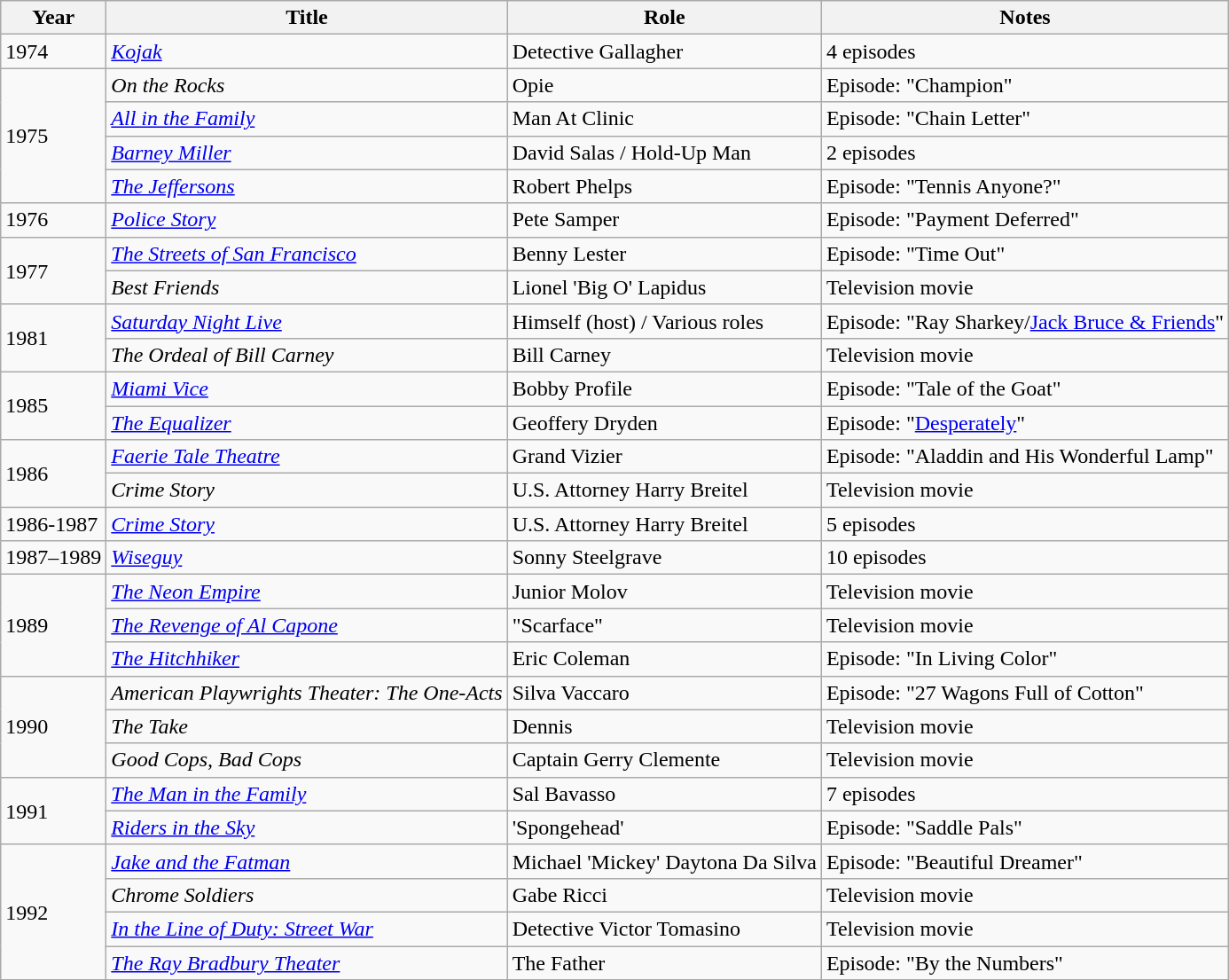<table class="wikitable sortable">
<tr>
<th>Year</th>
<th>Title</th>
<th>Role</th>
<th class="unsortable">Notes</th>
</tr>
<tr>
<td>1974</td>
<td><em><a href='#'>Kojak</a></em></td>
<td>Detective Gallagher</td>
<td>4 episodes</td>
</tr>
<tr>
<td rowspan="4">1975</td>
<td><em>On the Rocks</em></td>
<td>Opie</td>
<td>Episode: "Champion"</td>
</tr>
<tr>
<td><em><a href='#'>All in the Family</a></em></td>
<td>Man At Clinic</td>
<td>Episode: "Chain Letter"</td>
</tr>
<tr>
<td><em><a href='#'>Barney Miller</a></em></td>
<td>David Salas / Hold-Up Man</td>
<td>2 episodes</td>
</tr>
<tr>
<td><em><a href='#'>The Jeffersons</a></em></td>
<td>Robert Phelps</td>
<td>Episode: "Tennis Anyone?"</td>
</tr>
<tr>
<td>1976</td>
<td><em><a href='#'>Police Story</a></em></td>
<td>Pete Samper</td>
<td>Episode: "Payment Deferred"</td>
</tr>
<tr>
<td rowspan="2">1977</td>
<td><em><a href='#'>The Streets of San Francisco</a></em></td>
<td>Benny Lester</td>
<td>Episode: "Time Out"</td>
</tr>
<tr>
<td><em>Best Friends</em></td>
<td>Lionel 'Big O' Lapidus</td>
<td>Television movie</td>
</tr>
<tr>
<td rowspan="2">1981</td>
<td><em><a href='#'>Saturday Night Live</a></em></td>
<td>Himself (host) / Various roles</td>
<td>Episode: "Ray Sharkey/<a href='#'>Jack Bruce & Friends</a>"</td>
</tr>
<tr>
<td><em>The Ordeal of Bill Carney</em></td>
<td>Bill Carney</td>
<td>Television movie</td>
</tr>
<tr>
<td rowspan="2">1985</td>
<td><em><a href='#'>Miami Vice</a></em></td>
<td>Bobby Profile</td>
<td>Episode: "Tale of the Goat"</td>
</tr>
<tr>
<td><em><a href='#'>The Equalizer</a></em></td>
<td>Geoffery Dryden</td>
<td>Episode: "<a href='#'>Desperately</a>"</td>
</tr>
<tr>
<td rowspan="2">1986</td>
<td><em><a href='#'>Faerie Tale Theatre</a></em></td>
<td>Grand Vizier</td>
<td>Episode: "Aladdin and His Wonderful Lamp"</td>
</tr>
<tr>
<td><em>Crime Story</em></td>
<td>U.S. Attorney Harry Breitel</td>
<td>Television movie</td>
</tr>
<tr>
<td>1986-1987</td>
<td><em><a href='#'>Crime Story</a></em></td>
<td>U.S. Attorney Harry Breitel</td>
<td>5 episodes</td>
</tr>
<tr>
<td>1987–1989</td>
<td><em><a href='#'>Wiseguy</a></em></td>
<td>Sonny Steelgrave</td>
<td>10 episodes</td>
</tr>
<tr>
<td rowspan="3">1989</td>
<td><em><a href='#'>The Neon Empire</a></em></td>
<td>Junior Molov</td>
<td>Television movie</td>
</tr>
<tr>
<td><em><a href='#'>The Revenge of Al Capone</a></em></td>
<td>"Scarface"</td>
<td>Television movie</td>
</tr>
<tr>
<td><em><a href='#'>The Hitchhiker</a></em></td>
<td>Eric Coleman</td>
<td>Episode: "In Living Color"</td>
</tr>
<tr>
<td rowspan="3">1990</td>
<td><em>American Playwrights Theater: The One-Acts</em></td>
<td>Silva Vaccaro</td>
<td>Episode: "27 Wagons Full of Cotton"</td>
</tr>
<tr>
<td><em>The Take</em></td>
<td>Dennis</td>
<td>Television movie</td>
</tr>
<tr>
<td><em>Good Cops, Bad Cops</em></td>
<td>Captain Gerry Clemente</td>
<td>Television movie</td>
</tr>
<tr>
<td rowspan="2">1991</td>
<td><em><a href='#'>The Man in the Family</a></em></td>
<td>Sal Bavasso</td>
<td>7 episodes</td>
</tr>
<tr>
<td><em><a href='#'>Riders in the Sky</a></em></td>
<td>'Spongehead'</td>
<td>Episode: "Saddle Pals"</td>
</tr>
<tr>
<td rowspan="4">1992</td>
<td><em><a href='#'>Jake and the Fatman</a></em></td>
<td>Michael 'Mickey' Daytona Da Silva</td>
<td>Episode: "Beautiful Dreamer"</td>
</tr>
<tr>
<td><em>Chrome Soldiers</em></td>
<td>Gabe Ricci</td>
<td>Television movie</td>
</tr>
<tr>
<td><em><a href='#'>In the Line of Duty: Street War</a></em></td>
<td>Detective Victor Tomasino</td>
<td>Television movie</td>
</tr>
<tr>
<td><em><a href='#'>The Ray Bradbury Theater</a></em></td>
<td>The Father</td>
<td>Episode: "By the Numbers"</td>
</tr>
</table>
